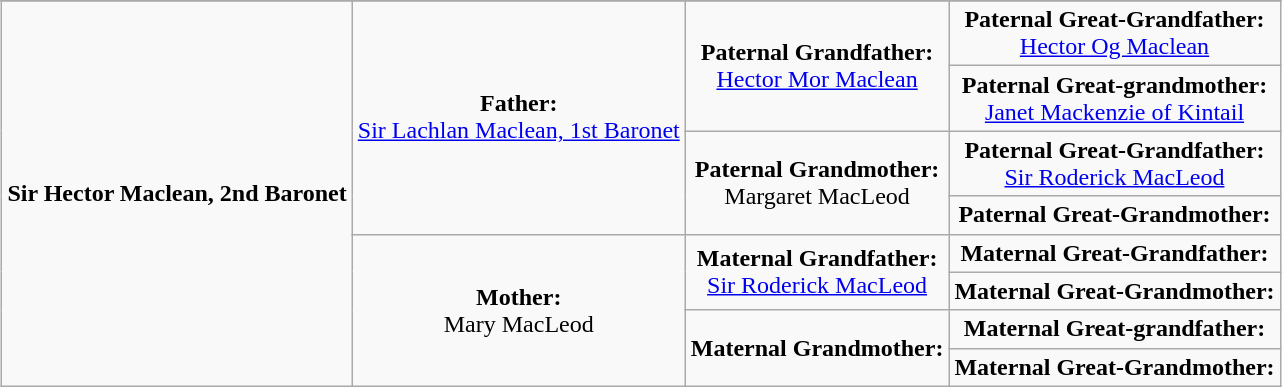<table class="wikitable" style="margin:1em auto;">
<tr>
</tr>
<tr>
<td rowspan="8" align="center"><strong>Sir Hector Maclean, 2nd Baronet</strong></td>
<td rowspan="4" align="center"><strong>Father:</strong><br><a href='#'>Sir Lachlan Maclean, 1st Baronet</a></td>
<td rowspan="2" align="center"><strong>Paternal Grandfather:</strong><br><a href='#'>Hector Mor Maclean</a></td>
<td align="center"><strong>Paternal Great-Grandfather:</strong><br><a href='#'>Hector Og Maclean</a></td>
</tr>
<tr>
<td align="center"><strong>Paternal Great-grandmother:</strong><br><a href='#'>Janet Mackenzie of Kintail</a></td>
</tr>
<tr>
<td rowspan="2" align="center"><strong>Paternal Grandmother:</strong><br>Margaret MacLeod</td>
<td align="center"><strong>Paternal Great-Grandfather:</strong><br><a href='#'>Sir Roderick MacLeod</a></td>
</tr>
<tr>
<td align="center"><strong>Paternal Great-Grandmother:</strong><br></td>
</tr>
<tr>
<td rowspan="4" align="center"><strong>Mother:</strong><br>Mary MacLeod</td>
<td rowspan="2" align="center"><strong>Maternal Grandfather:</strong><br><a href='#'>Sir Roderick MacLeod</a></td>
<td align="center"><strong>Maternal Great-Grandfather:</strong><br></td>
</tr>
<tr>
<td align="center"><strong>Maternal Great-Grandmother:</strong><br></td>
</tr>
<tr>
<td rowspan="2" align="center"><strong>Maternal Grandmother:</strong><br></td>
<td align="center"><strong>Maternal Great-grandfather:</strong><br></td>
</tr>
<tr>
<td align="center"><strong>Maternal Great-Grandmother:</strong><br></td>
</tr>
</table>
